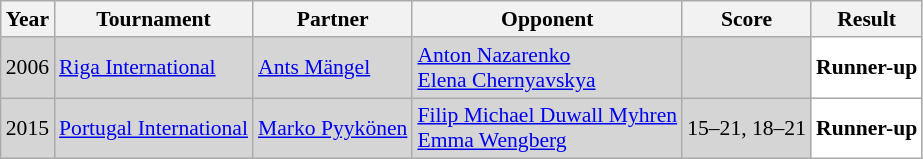<table class="sortable wikitable" style="font-size: 90%;">
<tr>
<th>Year</th>
<th>Tournament</th>
<th>Partner</th>
<th>Opponent</th>
<th>Score</th>
<th>Result</th>
</tr>
<tr style="background:#D5D5D5">
<td align="center">2006</td>
<td align="left"><a href='#'>Riga International</a></td>
<td align="left"> <a href='#'>Ants Mängel</a></td>
<td align="left"> <a href='#'>Anton Nazarenko</a><br> <a href='#'>Elena Chernyavskya</a></td>
<td align="left"></td>
<td style="text-align:left; background:white"> <strong>Runner-up</strong></td>
</tr>
<tr style="background:#D5D5D5">
<td align="center">2015</td>
<td align="left"><a href='#'>Portugal International</a></td>
<td align="left"> <a href='#'>Marko Pyykönen</a></td>
<td align="left"> <a href='#'>Filip Michael Duwall Myhren</a><br> <a href='#'>Emma Wengberg</a></td>
<td align="left">15–21, 18–21</td>
<td style="text-align:left; background:white"> <strong>Runner-up</strong></td>
</tr>
</table>
